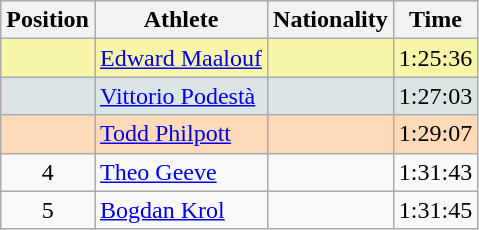<table class="wikitable sortable">
<tr>
<th>Position</th>
<th>Athlete</th>
<th>Nationality</th>
<th>Time</th>
</tr>
<tr bgcolor="#F7F6A8">
<td align=center></td>
<td><a href='#'>Edward Maalouf</a></td>
<td></td>
<td>1:25:36</td>
</tr>
<tr bgcolor="#DCE5E5">
<td align=center></td>
<td><a href='#'>Vittorio Podestà</a></td>
<td></td>
<td>1:27:03</td>
</tr>
<tr bgcolor="#FFDAB9">
<td align=center></td>
<td><a href='#'>Todd Philpott</a></td>
<td></td>
<td>1:29:07</td>
</tr>
<tr>
<td align=center>4</td>
<td><a href='#'>Theo Geeve</a></td>
<td></td>
<td>1:31:43</td>
</tr>
<tr>
<td align=center>5</td>
<td><a href='#'>Bogdan Krol</a></td>
<td></td>
<td>1:31:45</td>
</tr>
</table>
